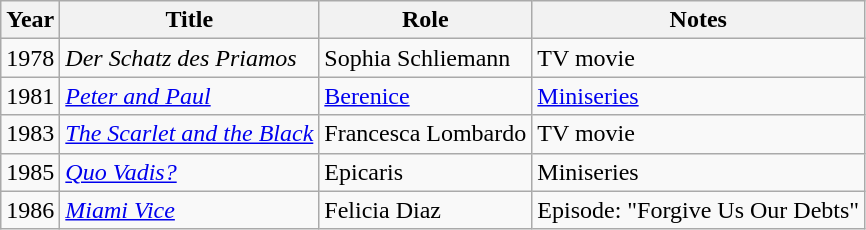<table class="wikitable">
<tr>
<th>Year</th>
<th>Title</th>
<th>Role</th>
<th>Notes</th>
</tr>
<tr>
<td>1978</td>
<td><em>Der Schatz des Priamos</em></td>
<td>Sophia Schliemann</td>
<td>TV movie</td>
</tr>
<tr>
<td>1981</td>
<td><em><a href='#'>Peter and Paul</a></em></td>
<td><a href='#'>Berenice</a></td>
<td><a href='#'>Miniseries</a></td>
</tr>
<tr>
<td>1983</td>
<td><em><a href='#'>The Scarlet and the Black</a></em></td>
<td>Francesca Lombardo</td>
<td>TV movie</td>
</tr>
<tr>
<td>1985</td>
<td><em><a href='#'>Quo Vadis?</a></em></td>
<td>Epicaris</td>
<td>Miniseries</td>
</tr>
<tr>
<td>1986</td>
<td><em><a href='#'>Miami Vice</a></em></td>
<td>Felicia Diaz</td>
<td>Episode: "Forgive Us Our Debts"</td>
</tr>
</table>
